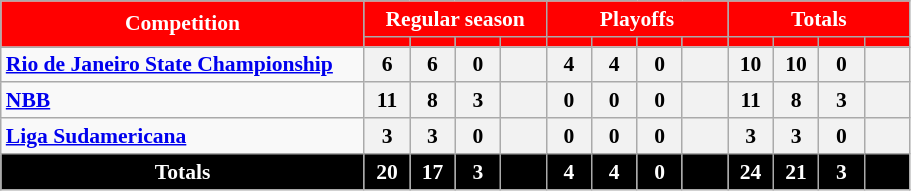<table class="wikitable sortable" style="font-size: 90%">
<tr>
<th style="background:red; color:white;" width:18%;" rowspan="2">Competition</th>
<th style="background:red; color:white;" width:18%;" colspan="4">Regular season</th>
<th style="background:red; color:white;" width:18%;" colspan="4">Playoffs</th>
<th style="background:red; color:white;" width:18%;" colspan="4">Totals</th>
</tr>
<tr>
<th style="background:red; color:white;"></th>
<th style="background:red; color:white;"></th>
<th style="background:red; color:white;"></th>
<th style="background:red; color:white;"></th>
<th style="background:red; color:white;"></th>
<th style="background:red; color:white;"></th>
<th style="background:red; color:white;"></th>
<th style="background:red; color:white;"></th>
<th style="background:red; color:white;"></th>
<th style="background:red; color:white;"></th>
<th style="background:red; color:white;"></th>
<th style="background:red; color:white;"></th>
</tr>
<tr>
<td><strong><a href='#'>Rio de Janeiro State Championship</a></strong></td>
<th style="width:5%;">6</th>
<th style="width:5%;">6</th>
<th style="width:5%;">0</th>
<th style="width:5%;"></th>
<th style="width:5%;">4</th>
<th style="width:5%;">4</th>
<th style="width:5%;">0</th>
<th style="width:5%;"></th>
<th style="width:5%;">10</th>
<th style="width:5%;">10</th>
<th style="width:5%;">0</th>
<th style="width:5%;"></th>
</tr>
<tr>
<td><strong><a href='#'>NBB</a></strong></td>
<th style="width:5%;">11</th>
<th style="width:5%;">8</th>
<th style="width:5%;">3</th>
<th style="width:5%;"></th>
<th style="width:5%;">0</th>
<th style="width:5%;">0</th>
<th style="width:5%;">0</th>
<th style="width:5%;"></th>
<th style="width:5%;">11</th>
<th style="width:5%;">8</th>
<th style="width:5%;">3</th>
<th style="width:5%;"></th>
</tr>
<tr>
<td><strong><a href='#'>Liga Sudamericana</a></strong></td>
<th style="width:5%;">3</th>
<th style="width:5%;">3</th>
<th style="width:5%;">0</th>
<th style="width:5%;"></th>
<th style="width:5%;">0</th>
<th style="width:5%;">0</th>
<th style="width:5%;">0</th>
<th style="width:5%;"></th>
<th style="width:5%;">3</th>
<th style="width:5%;">3</th>
<th style="width:5%;">0</th>
<th style="width:5%;"></th>
</tr>
<tr>
<th style="background:black; color:white;" colspan="1"><strong>Totals</strong></th>
<th style="background:black; color:white;" width:5%;">20</th>
<th style="background:black; color:white;" width:5%;">17</th>
<th style="background:black; color:white;" width:6%;">3</th>
<th style="background:black; color:white;" width:6%;"></th>
<th style="background:black; color:white;" width:6%;">4</th>
<th style="background:black; color:white;" width:6%;">4</th>
<th style="background:black; color:white;" width:5%;">0</th>
<th style="background:black; color:white;" width:6%;"></th>
<th style="background:black; color:white;" width:6%;">24</th>
<th style="background:black; color:white;" width:6%;">21</th>
<th style="background:black; color:white;" width:5%;">3</th>
<th style="background:black; color:white;" width:5%;"></th>
</tr>
</table>
